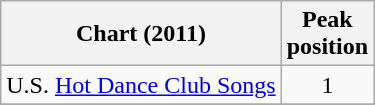<table class="wikitable">
<tr>
<th>Chart (2011)</th>
<th>Peak<br>position</th>
</tr>
<tr>
<td>U.S. <a href='#'>Hot Dance Club Songs</a></td>
<td align="center">1</td>
</tr>
<tr>
</tr>
</table>
